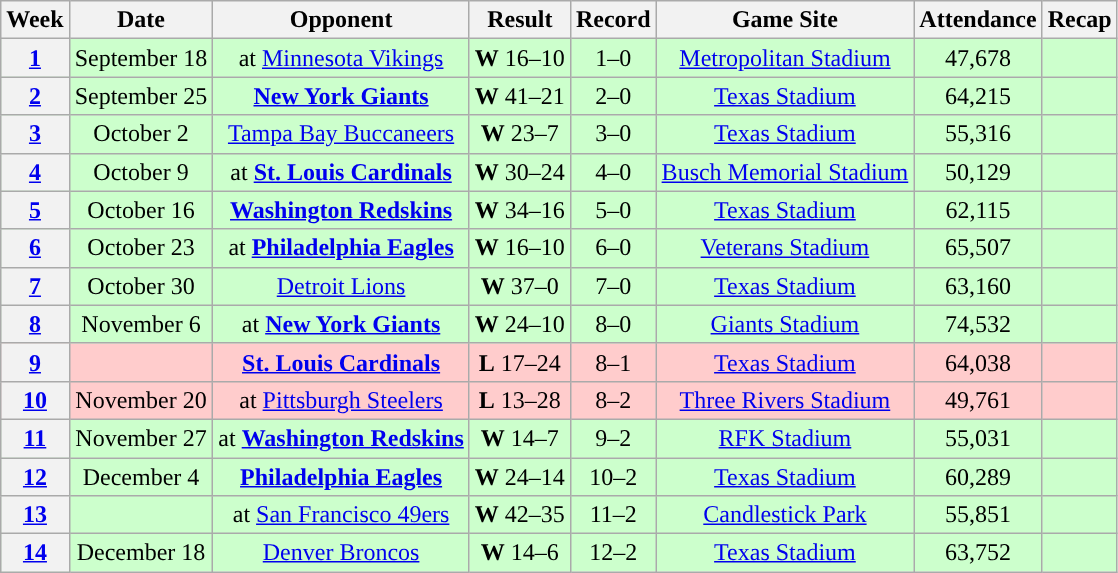<table class="wikitable" style="text-align:center">
<tr>
<th>Week</th>
<th>Date</th>
<th>Opponent</th>
<th>Result</th>
<th>Record</th>
<th>Game Site</th>
<th>Attendance</th>
<th>Recap</th>
</tr>
<tr style="background: #cfc">
<th><a href='#'>1</a></th>
<td>September 18</td>
<td>at <a href='#'>Minnesota Vikings</a></td>
<td><strong>W</strong> 16–10 </td>
<td>1–0</td>
<td><a href='#'>Metropolitan Stadium</a></td>
<td>47,678</td>
<td></td>
</tr>
<tr style="background: #cfc">
<th><a href='#'>2</a></th>
<td>September 25</td>
<td><strong><a href='#'>New York Giants</a></strong></td>
<td><strong>W</strong> 41–21</td>
<td>2–0</td>
<td><a href='#'>Texas Stadium</a></td>
<td>64,215</td>
<td></td>
</tr>
<tr style="background: #cfc">
<th><a href='#'>3</a></th>
<td>October 2</td>
<td><a href='#'>Tampa Bay Buccaneers</a></td>
<td><strong>W</strong> 23–7</td>
<td>3–0</td>
<td><a href='#'>Texas Stadium</a></td>
<td>55,316</td>
<td></td>
</tr>
<tr style="background: #cfc">
<th><a href='#'>4</a></th>
<td>October 9</td>
<td>at <strong><a href='#'>St. Louis Cardinals</a></strong></td>
<td><strong>W</strong> 30–24</td>
<td>4–0</td>
<td><a href='#'>Busch Memorial Stadium</a></td>
<td>50,129</td>
<td></td>
</tr>
<tr style="background: #cfc">
<th><a href='#'>5</a></th>
<td>October 16</td>
<td><strong><a href='#'>Washington Redskins</a></strong></td>
<td><strong>W</strong> 34–16</td>
<td>5–0</td>
<td><a href='#'>Texas Stadium</a></td>
<td>62,115</td>
<td></td>
</tr>
<tr style="background: #cfc">
<th><a href='#'>6</a></th>
<td>October 23</td>
<td>at <strong><a href='#'>Philadelphia Eagles</a></strong></td>
<td><strong>W</strong> 16–10</td>
<td>6–0</td>
<td><a href='#'>Veterans Stadium</a></td>
<td>65,507</td>
<td></td>
</tr>
<tr style="background: #cfc">
<th><a href='#'>7</a></th>
<td>October 30</td>
<td><a href='#'>Detroit Lions</a></td>
<td><strong>W</strong> 37–0</td>
<td>7–0</td>
<td><a href='#'>Texas Stadium</a></td>
<td>63,160</td>
<td></td>
</tr>
<tr style="background: #cfc">
<th><a href='#'>8</a></th>
<td>November 6</td>
<td>at <strong><a href='#'>New York Giants</a></strong></td>
<td><strong>W</strong> 24–10</td>
<td>8–0</td>
<td><a href='#'>Giants Stadium</a></td>
<td>74,532</td>
<td></td>
</tr>
<tr style="background: #fcc">
<th><a href='#'>9</a></th>
<td></td>
<td><strong><a href='#'>St. Louis Cardinals</a></strong></td>
<td><strong>L</strong> 17–24</td>
<td>8–1</td>
<td><a href='#'>Texas Stadium</a></td>
<td>64,038</td>
<td></td>
</tr>
<tr style="background: #fcc">
<th><a href='#'>10</a></th>
<td>November 20</td>
<td>at <a href='#'>Pittsburgh Steelers</a></td>
<td><strong>L</strong> 13–28</td>
<td>8–2</td>
<td><a href='#'>Three Rivers Stadium</a></td>
<td>49,761</td>
<td></td>
</tr>
<tr style="background: #cfc">
<th><a href='#'>11</a></th>
<td>November 27</td>
<td>at <strong><a href='#'>Washington Redskins</a></strong></td>
<td><strong>W</strong> 14–7</td>
<td>9–2</td>
<td><a href='#'>RFK Stadium</a></td>
<td>55,031</td>
<td></td>
</tr>
<tr style="background: #cfc">
<th><a href='#'>12</a></th>
<td>December 4</td>
<td><strong><a href='#'>Philadelphia Eagles</a></strong></td>
<td><strong>W</strong> 24–14</td>
<td>10–2</td>
<td><a href='#'>Texas Stadium</a></td>
<td>60,289</td>
<td></td>
</tr>
<tr style="background: #cfc">
<th><a href='#'>13</a></th>
<td></td>
<td>at <a href='#'>San Francisco 49ers</a></td>
<td><strong>W</strong> 42–35</td>
<td>11–2</td>
<td><a href='#'>Candlestick Park</a></td>
<td>55,851</td>
<td></td>
</tr>
<tr style="background: #cfc">
<th><a href='#'>14</a></th>
<td>December 18</td>
<td><a href='#'>Denver Broncos</a></td>
<td><strong>W</strong> 14–6</td>
<td>12–2</td>
<td><a href='#'>Texas Stadium</a></td>
<td>63,752</td>
<td></td>
</tr>
</table>
